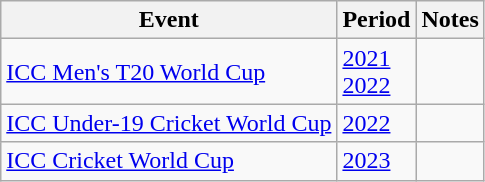<table class="wikitable">
<tr>
<th>Event</th>
<th>Period</th>
<th>Notes</th>
</tr>
<tr>
<td><a href='#'>ICC Men's T20 World Cup</a></td>
<td><a href='#'>2021</a><br> <a href='#'>2022</a></td>
<td></td>
</tr>
<tr>
<td><a href='#'>ICC Under-19 Cricket World Cup</a></td>
<td><a href='#'>2022</a></td>
<td></td>
</tr>
<tr>
<td><a href='#'>ICC Cricket World Cup</a></td>
<td><a href='#'>2023</a></td>
<td></td>
</tr>
</table>
